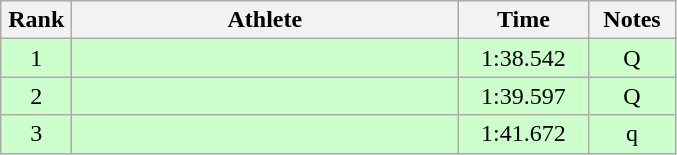<table class=wikitable style="text-align:center">
<tr>
<th width=40>Rank</th>
<th width=250>Athlete</th>
<th width=80>Time</th>
<th width=50>Notes</th>
</tr>
<tr bgcolor="ccffcc">
<td>1</td>
<td align=left></td>
<td>1:38.542</td>
<td>Q</td>
</tr>
<tr bgcolor="ccffcc">
<td>2</td>
<td align=left></td>
<td>1:39.597</td>
<td>Q</td>
</tr>
<tr bgcolor="ccffcc">
<td>3</td>
<td align=left></td>
<td>1:41.672</td>
<td>q</td>
</tr>
</table>
